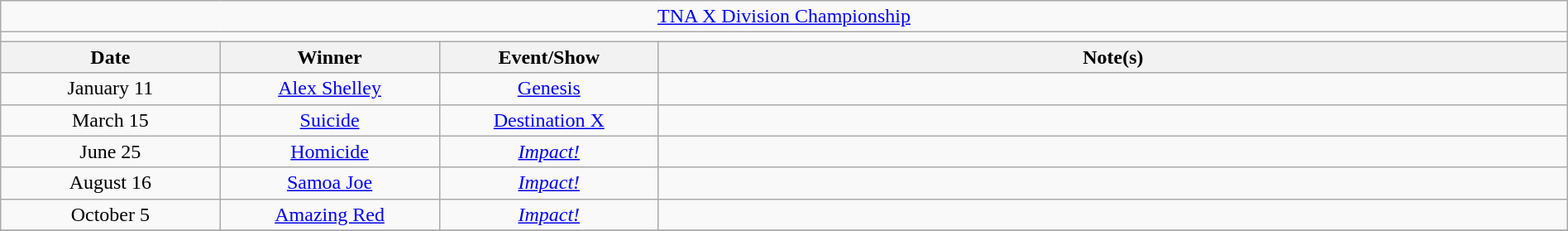<table class="wikitable" style="text-align:center; width:100%;">
<tr>
<td colspan="5"><a href='#'>TNA X Division Championship</a></td>
</tr>
<tr>
<td colspan="5"><strong></strong></td>
</tr>
<tr>
<th width="14%">Date</th>
<th width="14%">Winner</th>
<th width="14%">Event/Show</th>
<th width="58%">Note(s)</th>
</tr>
<tr>
<td>January 11</td>
<td><a href='#'>Alex Shelley</a></td>
<td><a href='#'>Genesis</a></td>
<td></td>
</tr>
<tr>
<td>March 15</td>
<td><a href='#'>Suicide</a></td>
<td><a href='#'>Destination X</a></td>
<td></td>
</tr>
<tr>
<td>June 25</td>
<td><a href='#'>Homicide</a></td>
<td><em><a href='#'>Impact!</a></em></td>
<td></td>
</tr>
<tr>
<td>August 16</td>
<td><a href='#'>Samoa Joe</a></td>
<td><em><a href='#'>Impact!</a></em></td>
<td></td>
</tr>
<tr>
<td>October 5</td>
<td><a href='#'>Amazing Red</a></td>
<td><em><a href='#'>Impact!</a></em></td>
<td></td>
</tr>
<tr>
</tr>
</table>
